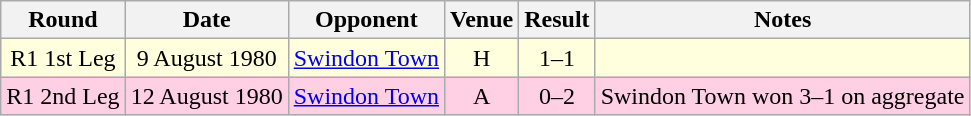<table class="wikitable" style="text-align:center">
<tr>
<th>Round</th>
<th>Date</th>
<th>Opponent</th>
<th>Venue</th>
<th>Result</th>
<th>Notes</th>
</tr>
<tr style="background-color: #ffffdd;">
<td>R1 1st Leg</td>
<td>9 August 1980</td>
<td><a href='#'>Swindon Town</a></td>
<td>H</td>
<td>1–1</td>
<td></td>
</tr>
<tr style="background-color: #ffd0e3;">
<td>R1 2nd Leg</td>
<td>12 August 1980</td>
<td><a href='#'>Swindon Town</a></td>
<td>A</td>
<td>0–2</td>
<td>Swindon Town won 3–1 on aggregate</td>
</tr>
</table>
